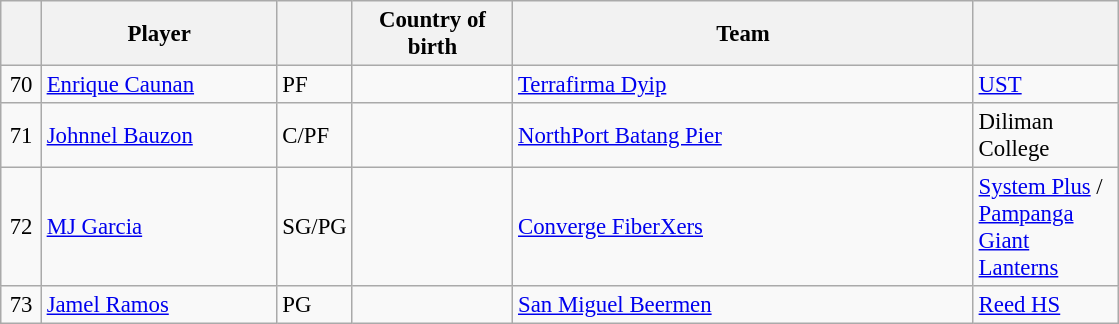<table class="wikitable plainrowheaders" style="text-align:left; font-size:95%;">
<tr>
<th scope="col" style="width:20px;"></th>
<th scope="col" style="width:150px;">Player</th>
<th scope="col" style="width:20px;"></th>
<th scope="col" style="width:100px;">Country of birth</th>
<th scope="col" style="width:300px;">Team</th>
<th scope="col" style="width:90px;"></th>
</tr>
<tr>
<td align=center>70</td>
<td><a href='#'>Enrique Caunan</a></td>
<td>PF</td>
<td></td>
<td><a href='#'>Terrafirma Dyip</a></td>
<td><a href='#'>UST</a></td>
</tr>
<tr>
<td align=center>71</td>
<td><a href='#'>Johnnel Bauzon</a></td>
<td>C/PF</td>
<td></td>
<td><a href='#'>NorthPort Batang Pier</a></td>
<td>Diliman College</td>
</tr>
<tr>
<td align=center>72</td>
<td><a href='#'>MJ Garcia</a></td>
<td>SG/PG</td>
<td></td>
<td><a href='#'>Converge FiberXers</a></td>
<td><a href='#'>System Plus</a> / <a href='#'>Pampanga Giant Lanterns</a> </td>
</tr>
<tr>
<td align=center>73</td>
<td><a href='#'>Jamel Ramos</a></td>
<td>PG</td>
<td></td>
<td><a href='#'>San Miguel Beermen</a></td>
<td><a href='#'>Reed HS</a></td>
</tr>
</table>
